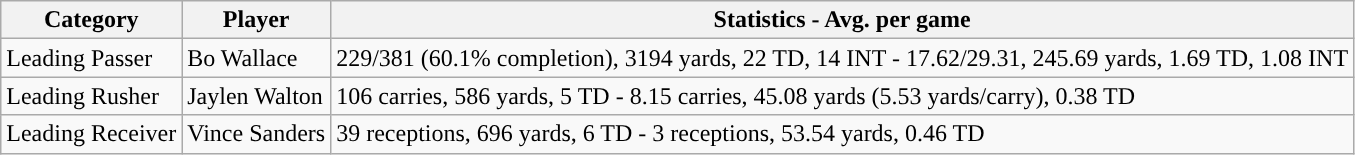<table class="wikitable" style="float: left;">
<tr>
<th>Category</th>
<th>Player</th>
<th>Statistics - Avg. per game</th>
</tr>
<tr>
<td>Leading Passer</td>
<td>Bo Wallace</td>
<td>229/381 (60.1% completion), 3194 yards, 22 TD, 14 INT - 17.62/29.31, 245.69 yards, 1.69 TD, 1.08 INT</td>
</tr>
<tr>
<td>Leading Rusher</td>
<td>Jaylen Walton</td>
<td>106 carries, 586 yards, 5 TD - 8.15 carries, 45.08 yards (5.53 yards/carry), 0.38 TD</td>
</tr>
<tr>
<td>Leading Receiver</td>
<td>Vince Sanders</td>
<td>39 receptions, 696 yards, 6 TD - 3 receptions, 53.54 yards, 0.46 TD</td>
</tr>
</table>
